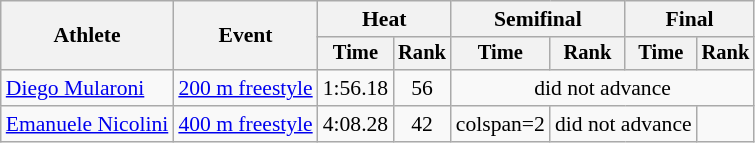<table class=wikitable style="font-size:90%">
<tr>
<th rowspan="2">Athlete</th>
<th rowspan="2">Event</th>
<th colspan="2">Heat</th>
<th colspan="2">Semifinal</th>
<th colspan="2">Final</th>
</tr>
<tr style="font-size:95%">
<th>Time</th>
<th>Rank</th>
<th>Time</th>
<th>Rank</th>
<th>Time</th>
<th>Rank</th>
</tr>
<tr align=center>
<td align=left><a href='#'>Diego Mularoni</a></td>
<td align=left><a href='#'>200 m freestyle</a></td>
<td>1:56.18</td>
<td>56</td>
<td colspan=4>did not advance</td>
</tr>
<tr align=center>
<td align=left><a href='#'>Emanuele Nicolini</a></td>
<td align=left><a href='#'>400 m freestyle</a></td>
<td>4:08.28</td>
<td>42</td>
<td>colspan=2 </td>
<td colspan=2>did not advance</td>
</tr>
</table>
